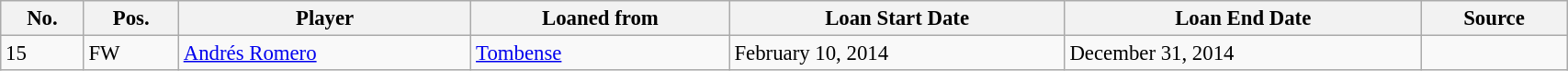<table class="wikitable sortable" style="width:90%; text-align:center; font-size:95%; text-align:left;">
<tr>
<th><strong>No.</strong></th>
<th><strong>Pos.</strong></th>
<th><strong>Player</strong></th>
<th><strong>Loaned from</strong></th>
<th><strong>Loan Start Date</strong></th>
<th><strong>Loan End Date</strong></th>
<th><strong>Source</strong></th>
</tr>
<tr>
<td>15</td>
<td>FW</td>
<td> <a href='#'>Andrés Romero</a></td>
<td> <a href='#'>Tombense</a></td>
<td>February 10, 2014</td>
<td>December 31, 2014</td>
<td></td>
</tr>
</table>
